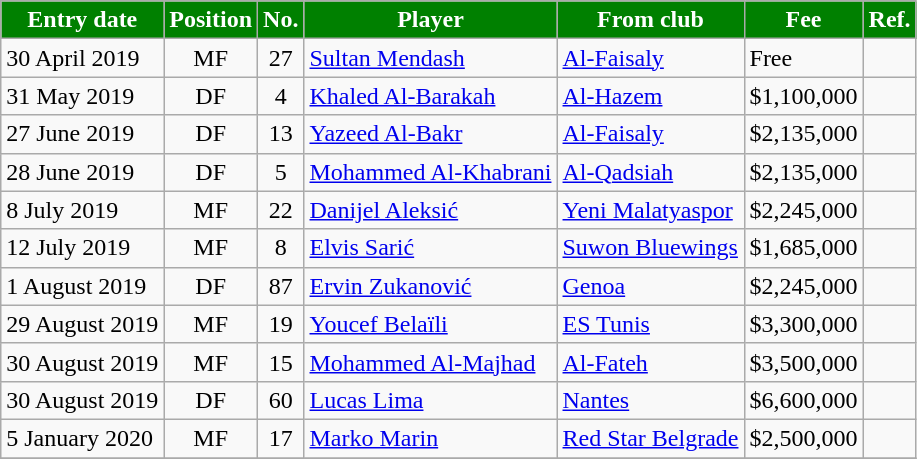<table class="wikitable sortable">
<tr>
<th style="background:green; color:white;"><strong>Entry date</strong></th>
<th style="background:green; color:white;"><strong>Position</strong></th>
<th style="background:green; color:white;"><strong>No.</strong></th>
<th style="background:green; color:white;"><strong>Player</strong></th>
<th style="background:green; color:white;"><strong>From club</strong></th>
<th style="background:green; color:white;"><strong>Fee</strong></th>
<th style="background:green; color:white;"><strong>Ref.</strong></th>
</tr>
<tr>
<td>30 April 2019</td>
<td style="text-align:center;">MF</td>
<td style="text-align:center;">27</td>
<td style="text-align:left;"> <a href='#'>Sultan Mendash</a></td>
<td style="text-align:left;"> <a href='#'>Al-Faisaly</a></td>
<td>Free</td>
<td></td>
</tr>
<tr>
<td>31 May 2019</td>
<td style="text-align:center;">DF</td>
<td style="text-align:center;">4</td>
<td style="text-align:left;"> <a href='#'>Khaled Al-Barakah</a></td>
<td style="text-align:left;"> <a href='#'>Al-Hazem</a></td>
<td> $1,100,000</td>
<td></td>
</tr>
<tr>
<td>27 June 2019</td>
<td style="text-align:center;">DF</td>
<td style="text-align:center;">13</td>
<td style="text-align:left;"> <a href='#'>Yazeed Al-Bakr</a></td>
<td style="text-align:left;"> <a href='#'>Al-Faisaly</a></td>
<td>$2,135,000</td>
<td></td>
</tr>
<tr>
<td>28 June 2019</td>
<td style="text-align:center;">DF</td>
<td style="text-align:center;">5</td>
<td style="text-align:left;"> <a href='#'>Mohammed Al-Khabrani</a></td>
<td style="text-align:left;"> <a href='#'>Al-Qadsiah</a></td>
<td>$2,135,000</td>
<td></td>
</tr>
<tr>
<td>8 July 2019</td>
<td style="text-align:center;">MF</td>
<td style="text-align:center;">22</td>
<td style="text-align:left;"> <a href='#'>Danijel Aleksić</a></td>
<td style="text-align:left;"> <a href='#'>Yeni Malatyaspor</a></td>
<td>$2,245,000</td>
<td></td>
</tr>
<tr>
<td>12 July 2019</td>
<td style="text-align:center;">MF</td>
<td style="text-align:center;">8</td>
<td style="text-align:left;"> <a href='#'>Elvis Sarić</a></td>
<td style="text-align:left;"> <a href='#'>Suwon Bluewings</a></td>
<td>$1,685,000</td>
<td></td>
</tr>
<tr>
<td>1 August 2019</td>
<td style="text-align:center;">DF</td>
<td style="text-align:center;">87</td>
<td style="text-align:left;"> <a href='#'>Ervin Zukanović</a></td>
<td style="text-align:left;"> <a href='#'>Genoa</a></td>
<td>$2,245,000</td>
<td></td>
</tr>
<tr>
<td>29 August 2019</td>
<td style="text-align:center;">MF</td>
<td style="text-align:center;">19</td>
<td style="text-align:left;"> <a href='#'>Youcef Belaïli</a></td>
<td style="text-align:left;"> <a href='#'>ES Tunis</a></td>
<td>$3,300,000</td>
<td></td>
</tr>
<tr>
<td>30 August 2019</td>
<td style="text-align:center;">MF</td>
<td style="text-align:center;">15</td>
<td style="text-align:left;"> <a href='#'>Mohammed Al-Majhad</a></td>
<td style="text-align:left;"> <a href='#'>Al-Fateh</a></td>
<td>$3,500,000</td>
<td></td>
</tr>
<tr>
<td>30 August 2019</td>
<td style="text-align:center;">DF</td>
<td style="text-align:center;">60</td>
<td style="text-align:left;"> <a href='#'>Lucas Lima</a></td>
<td style="text-align:left;"> <a href='#'>Nantes</a></td>
<td>$6,600,000</td>
<td></td>
</tr>
<tr>
<td>5 January 2020</td>
<td style="text-align:center;">MF</td>
<td style="text-align:center;">17</td>
<td style="text-align:left;"> <a href='#'>Marko Marin</a></td>
<td style="text-align:left;"> <a href='#'>Red Star Belgrade</a></td>
<td>$2,500,000</td>
<td></td>
</tr>
<tr>
</tr>
</table>
